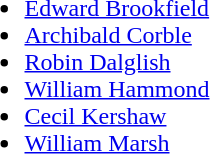<table>
<tr>
<td><br><ul><li><a href='#'>Edward Brookfield</a></li><li><a href='#'>Archibald Corble</a></li><li><a href='#'>Robin Dalglish</a></li><li><a href='#'>William Hammond</a></li><li><a href='#'>Cecil Kershaw</a></li><li><a href='#'>William Marsh</a></li></ul></td>
</tr>
</table>
